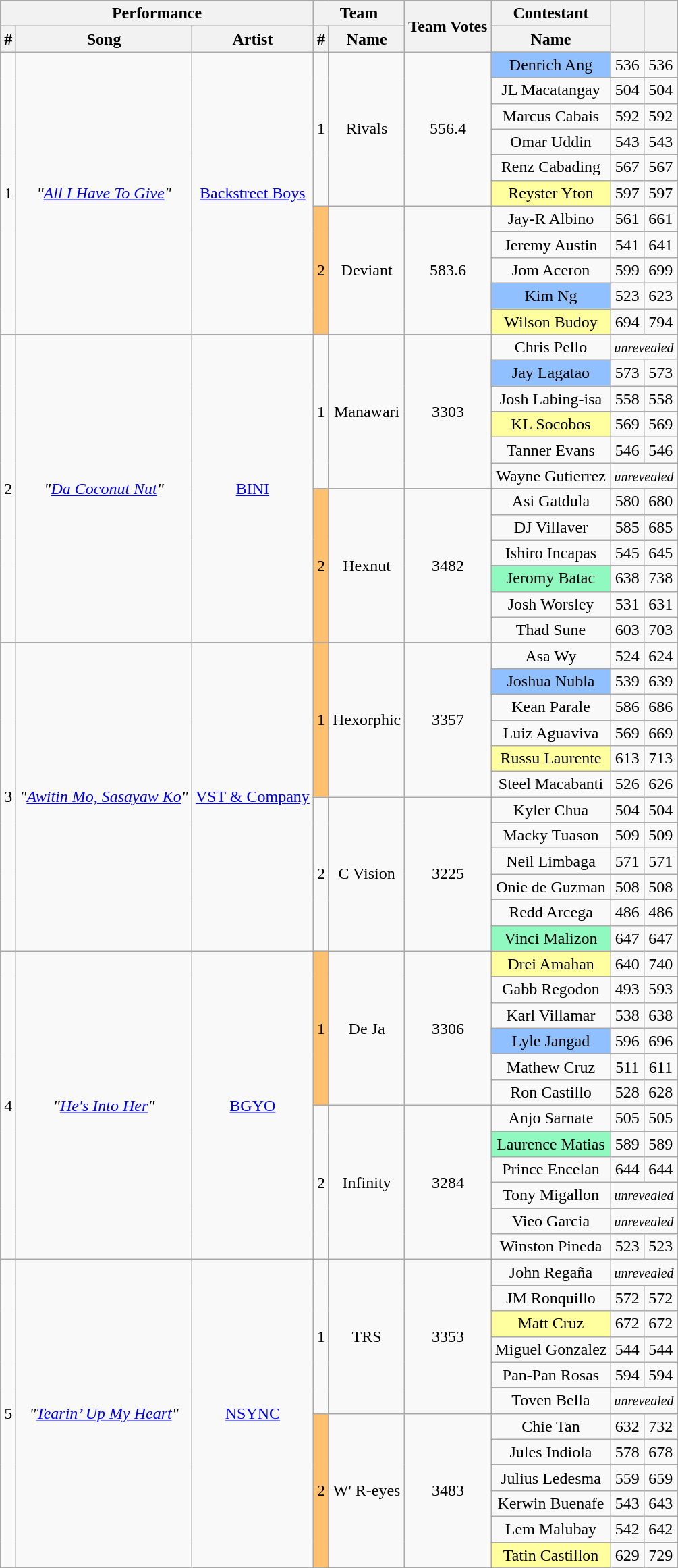<table class="wikitable sortable" style="text-align:center;">
<tr>
<th colspan="3">Performance</th>
<th colspan="2">Team</th>
<th class=unsortable rowspan="2">Team Votes</th>
<th>Contestant</th>
<th rowspan="2"></th>
<th rowspan="2"></th>
</tr>
<tr>
<th class=unsortable>#</th>
<th class=unsortable>Song</th>
<th class=unsortable>Artist</th>
<th class=unsortable>#</th>
<th class=unsortable>Name</th>
<th class=unsortable>Name</th>
</tr>
<tr>
<td rowspan="11">1</td>
<td rowspan="11"><em>"<a href='#'>All I Have To Give</a>"</em></td>
<td rowspan="11"><a href='#'>Backstreet Boys</a></td>
<td rowspan="6">1</td>
<td rowspan="6">Rivals</td>
<td rowspan="6">556.4</td>
<td style="background:#90C0FF">Denrich Ang</td>
<td>536</td>
<td>536</td>
</tr>
<tr>
<td>JL Macatangay</td>
<td>504<small></small></td>
<td>504<small></small></td>
</tr>
<tr>
<td>Marcus Cabais</td>
<td>592</td>
<td>592</td>
</tr>
<tr>
<td>Omar Uddin</td>
<td>543</td>
<td>543</td>
</tr>
<tr>
<td>Renz Cabading</td>
<td>567</td>
<td>567</td>
</tr>
<tr>
<td style="background:#FFFF9F">Reyster Yton</td>
<td>597</td>
<td>597</td>
</tr>
<tr>
<td rowspan="5"; style="background:#FFC06F">2</td>
<td rowspan="5">Deviant</td>
<td rowspan="5">583.6</td>
<td>Jay-R Albino</td>
<td>561</td>
<td>661</td>
</tr>
<tr>
<td>Jeremy Austin</td>
<td>541</td>
<td>641</td>
</tr>
<tr>
<td>Jom Aceron</td>
<td>599</td>
<td>699</td>
</tr>
<tr>
<td style="background:#90C0FF">Kim Ng</td>
<td>523</td>
<td>623</td>
</tr>
<tr>
<td style="background:#FFFF9F">Wilson Budoy</td>
<td>694</td>
<td>794</td>
</tr>
<tr>
<td rowspan="12">2</td>
<td rowspan="12"><em>"<a href='#'>Da Coconut Nut</a>"</em></td>
<td rowspan="12"><a href='#'>BINI</a></td>
<td rowspan="6">1</td>
<td rowspan="6">Manawari</td>
<td rowspan="6">3303</td>
<td>Chris Pello</td>
<td colspan="2"><small><em>unrevealed</em> </small></td>
</tr>
<tr>
<td style="background:#90C0FF">Jay Lagatao</td>
<td>573</td>
<td>573</td>
</tr>
<tr>
<td>Josh Labing-isa</td>
<td>558</td>
<td>558</td>
</tr>
<tr>
<td style="background:#FFFF9F">KL Socobos</td>
<td>569</td>
<td>569</td>
</tr>
<tr>
<td>Tanner Evans</td>
<td>546</td>
<td>546</td>
</tr>
<tr>
<td>Wayne Gutierrez</td>
<td colspan="2"><small><em>unrevealed</em> </small></td>
</tr>
<tr>
<td rowspan="6"; style="background:#FFC06F">2</td>
<td rowspan="6">Hexnut</td>
<td rowspan="6">3482</td>
<td>Asi Gatdula</td>
<td>580</td>
<td>680</td>
</tr>
<tr>
<td>DJ Villaver</td>
<td>585</td>
<td>685</td>
</tr>
<tr>
<td>Ishiro Incapas</td>
<td>545</td>
<td>645</td>
</tr>
<tr>
<td style="background:#90F9C0">Jeromy Batac</td>
<td>638</td>
<td>738</td>
</tr>
<tr>
<td>Josh Worsley</td>
<td>531</td>
<td>631</td>
</tr>
<tr>
<td>Thad Sune</td>
<td>603</td>
<td>703</td>
</tr>
<tr>
<td rowspan="12">3</td>
<td rowspan="12"><em>"<a href='#'>Awitin Mo, Sasayaw Ko</a>"</em></td>
<td rowspan="12"><a href='#'>VST & Company</a></td>
<td rowspan="6"; style="background:#FFC06F">1</td>
<td rowspan="6">Hexorphic</td>
<td rowspan="6">3357</td>
<td>Asa Wy</td>
<td>524</td>
<td>624</td>
</tr>
<tr>
<td style="background:#90C0FF">Joshua Nubla</td>
<td>539</td>
<td>639</td>
</tr>
<tr>
<td>Kean Parale</td>
<td>586</td>
<td>686</td>
</tr>
<tr>
<td>Luiz Aguaviva</td>
<td>569</td>
<td>669</td>
</tr>
<tr>
<td style="background:#FFFF9F">Russu Laurente</td>
<td>613</td>
<td>713</td>
</tr>
<tr>
<td>Steel Macabanti</td>
<td>526</td>
<td>626</td>
</tr>
<tr>
<td rowspan="6">2</td>
<td rowspan="6">C Vision</td>
<td rowspan="6">3225</td>
<td>Kyler Chua</td>
<td>504</td>
<td>504</td>
</tr>
<tr>
<td>Macky Tuason</td>
<td>509</td>
<td>509</td>
</tr>
<tr>
<td>Neil Limbaga</td>
<td>571</td>
<td>571</td>
</tr>
<tr>
<td>Onie de Guzman</td>
<td>508</td>
<td>508</td>
</tr>
<tr>
<td>Redd Arcega</td>
<td>486  <small></small></td>
<td>486  <small></small></td>
</tr>
<tr>
<td style="background:#90F9C0">Vinci Malizon</td>
<td>647</td>
<td>647</td>
</tr>
<tr>
<td rowspan="12">4</td>
<td rowspan="12"><em>"<a href='#'>He's Into Her</a>"</em></td>
<td rowspan="12"><a href='#'>BGYO</a></td>
<td rowspan="6"; style="background:#FFC06F">1</td>
<td rowspan="6">De Ja</td>
<td rowspan="6">3306</td>
<td style="background:#FFFF9F">Drei Amahan</td>
<td>640</td>
<td>740</td>
</tr>
<tr>
<td>Gabb Regodon</td>
<td>493</td>
<td>593</td>
</tr>
<tr>
<td>Karl Villamar</td>
<td>538</td>
<td>638</td>
</tr>
<tr>
<td style="background:#90C0FF">Lyle Jangad</td>
<td>596</td>
<td>696</td>
</tr>
<tr>
<td>Mathew Cruz</td>
<td>511</td>
<td>611</td>
</tr>
<tr>
<td>Ron Castillo</td>
<td>528</td>
<td>628</td>
</tr>
<tr>
<td rowspan="6">2</td>
<td rowspan="6">Infinity</td>
<td rowspan="6">3284</td>
<td>Anjo Sarnate</td>
<td>505</td>
<td>505</td>
</tr>
<tr>
<td style="background:#90F9C0">Laurence Matias</td>
<td>589</td>
<td>589</td>
</tr>
<tr>
<td>Prince Encelan</td>
<td>644</td>
<td>644</td>
</tr>
<tr>
<td>Tony Migallon</td>
<td colspan="2"><small><em>unrevealed</em> </small></td>
</tr>
<tr>
<td>Vieo Garcia</td>
<td colspan="2"><small><em>unrevealed</em> </small></td>
</tr>
<tr>
<td>Winston Pineda</td>
<td>523</td>
<td>523</td>
</tr>
<tr>
<td rowspan="12">5</td>
<td rowspan="12"><em>"<a href='#'>Tearin’ Up My Heart</a>"</em></td>
<td rowspan="12"><a href='#'>NSYNC</a></td>
<td rowspan="6">1</td>
<td rowspan="6">TRS</td>
<td rowspan="6">3353</td>
<td>John Regaña</td>
<td colspan="2"><small><em>unrevealed</em> </small></td>
</tr>
<tr>
<td>JM Ronquillo</td>
<td>572</td>
<td>572</td>
</tr>
<tr>
<td style="background:#FFFF9F">Matt Cruz</td>
<td>672</td>
<td>672</td>
</tr>
<tr>
<td>Miguel Gonzalez</td>
<td>544</td>
<td>544</td>
</tr>
<tr>
<td>Pan-Pan Rosas</td>
<td>594</td>
<td>594</td>
</tr>
<tr>
<td>Toven Bella</td>
<td colspan="2"><small><em>unrevealed</em> </small></td>
</tr>
<tr>
<td rowspan="6"; style="background:#FFC06F">2</td>
<td rowspan="6">W' R-eyes</td>
<td rowspan="6">3483</td>
<td>Chie Tan</td>
<td>632</td>
<td>732</td>
</tr>
<tr>
<td>Jules Indiola</td>
<td>578</td>
<td>678</td>
</tr>
<tr>
<td>Julius Ledesma</td>
<td>559</td>
<td>659</td>
</tr>
<tr>
<td>Kerwin Buenafe</td>
<td>543</td>
<td>643</td>
</tr>
<tr>
<td>Lem Malubay</td>
<td>542</td>
<td>642</td>
</tr>
<tr>
<td style="background:#FFFF9F">Tatin Castillon</td>
<td>629 </td>
<td>729 </td>
</tr>
</table>
